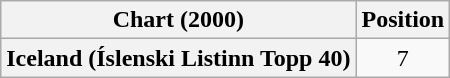<table class="wikitable plainrowheaders" style="text-align:center">
<tr>
<th>Chart (2000)</th>
<th>Position</th>
</tr>
<tr>
<th scope="row">Iceland (Íslenski Listinn Topp 40)</th>
<td>7</td>
</tr>
</table>
